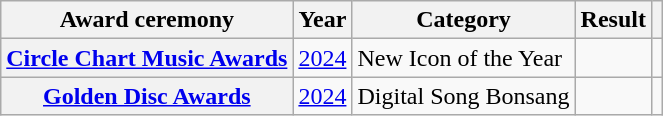<table class="wikitable plainrowheaders sortable">
<tr>
<th scope="col">Award ceremony</th>
<th scope="col">Year</th>
<th scope="col">Category</th>
<th scope="col">Result</th>
<th scope="col" class="unsortable"></th>
</tr>
<tr>
<th scope="row"><a href='#'>Circle Chart Music Awards</a></th>
<td align="center"><a href='#'>2024</a></td>
<td>New Icon of the Year</td>
<td></td>
<td align="center"></td>
</tr>
<tr>
<th scope="row"><a href='#'>Golden Disc Awards</a></th>
<td align="center"><a href='#'>2024</a></td>
<td>Digital Song Bonsang</td>
<td></td>
<td align="center"></td>
</tr>
</table>
